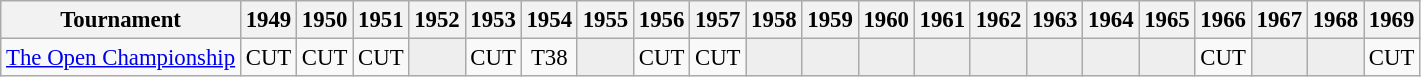<table class="wikitable" style="font-size:95%;text-align:center;">
<tr>
<th>Tournament</th>
<th>1949</th>
<th>1950</th>
<th>1951</th>
<th>1952</th>
<th>1953</th>
<th>1954</th>
<th>1955</th>
<th>1956</th>
<th>1957</th>
<th>1958</th>
<th>1959</th>
<th>1960</th>
<th>1961</th>
<th>1962</th>
<th>1963</th>
<th>1964</th>
<th>1965</th>
<th>1966</th>
<th>1967</th>
<th>1968</th>
<th>1969</th>
</tr>
<tr>
<td align=left><a href='#'>The Open Championship</a></td>
<td>CUT</td>
<td>CUT</td>
<td>CUT</td>
<td style="background:#eeeeee;"></td>
<td>CUT</td>
<td>T38</td>
<td style="background:#eeeeee;"></td>
<td>CUT</td>
<td>CUT</td>
<td style="background:#eeeeee;"></td>
<td style="background:#eeeeee;"></td>
<td style="background:#eeeeee;"></td>
<td style="background:#eeeeee;"></td>
<td style="background:#eeeeee;"></td>
<td style="background:#eeeeee;"></td>
<td style="background:#eeeeee;"></td>
<td style="background:#eeeeee;"></td>
<td>CUT</td>
<td style="background:#eeeeee;"></td>
<td style="background:#eeeeee;"></td>
<td>CUT</td>
</tr>
</table>
